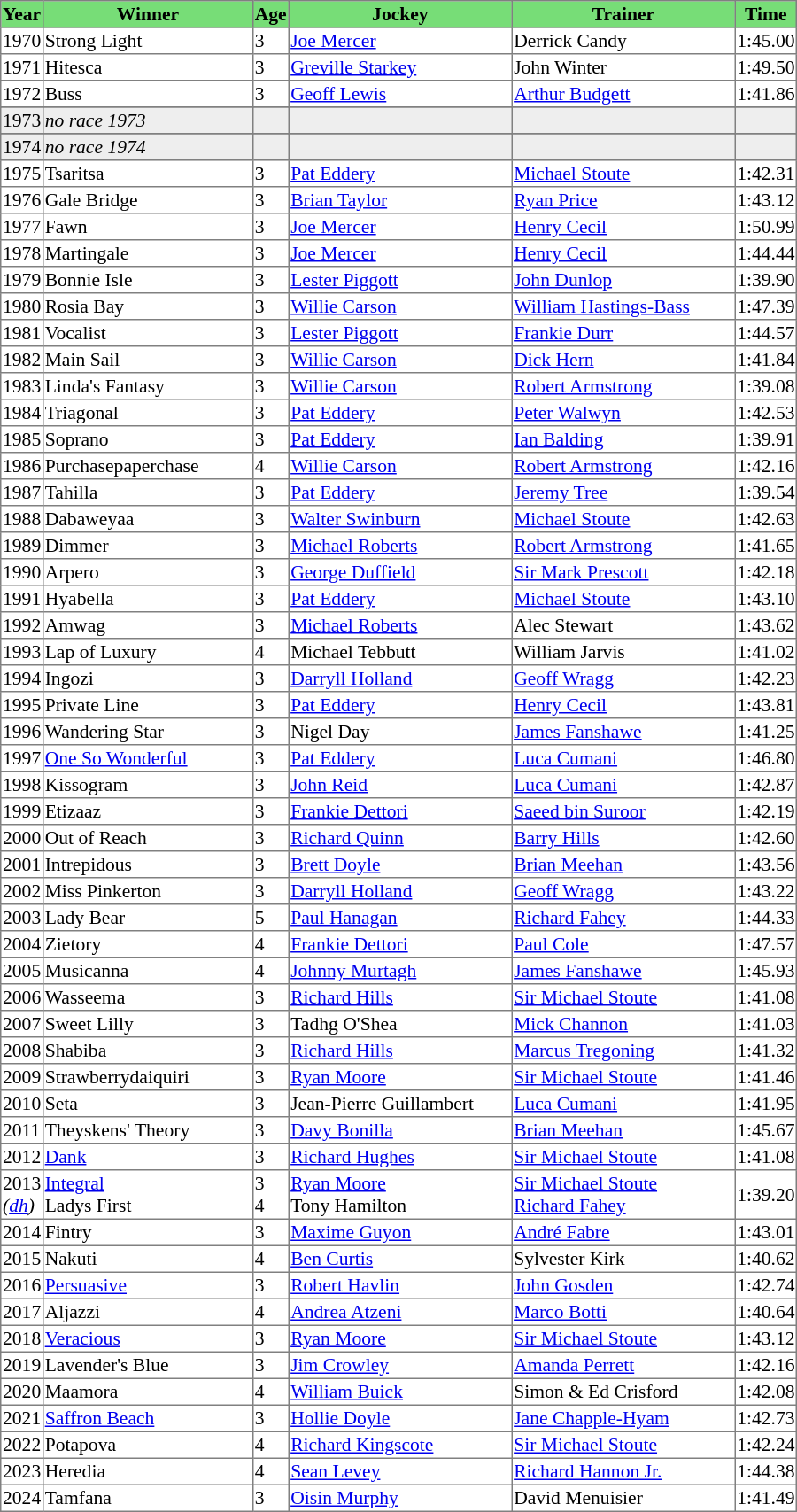<table class = "sortable" | border="1" style="border-collapse: collapse; font-size:90%">
<tr bgcolor="#77dd77" align="center">
<th>Year</th>
<th>Winner</th>
<th>Age</th>
<th>Jockey</th>
<th>Trainer</th>
<th>Time</th>
</tr>
<tr>
<td>1970</td>
<td width=155px>Strong Light</td>
<td>3</td>
<td width=165px><a href='#'>Joe Mercer</a></td>
<td width=165px>Derrick Candy</td>
<td>1:45.00</td>
</tr>
<tr>
<td>1971</td>
<td>Hitesca</td>
<td>3</td>
<td><a href='#'>Greville Starkey</a></td>
<td>John Winter</td>
<td>1:49.50</td>
</tr>
<tr>
<td>1972</td>
<td>Buss </td>
<td>3</td>
<td><a href='#'>Geoff Lewis</a></td>
<td><a href='#'>Arthur Budgett</a></td>
<td>1:41.86</td>
</tr>
<tr>
</tr>
<tr bgcolor="#eeeeee">
<td><span>1973</span></td>
<td><em>no race 1973</em></td>
<td></td>
<td></td>
<td></td>
<td></td>
</tr>
<tr>
</tr>
<tr bgcolor="#eeeeee">
<td><span>1974</span></td>
<td><em>no race 1974</em></td>
<td></td>
<td></td>
<td></td>
<td></td>
</tr>
<tr>
<td>1975</td>
<td>Tsaritsa</td>
<td>3</td>
<td><a href='#'>Pat Eddery</a></td>
<td><a href='#'>Michael Stoute</a></td>
<td>1:42.31</td>
</tr>
<tr>
<td>1976</td>
<td>Gale Bridge</td>
<td>3</td>
<td><a href='#'>Brian Taylor</a></td>
<td><a href='#'>Ryan Price</a></td>
<td>1:43.12</td>
</tr>
<tr>
<td>1977</td>
<td>Fawn</td>
<td>3</td>
<td><a href='#'>Joe Mercer</a></td>
<td><a href='#'>Henry Cecil</a></td>
<td>1:50.99</td>
</tr>
<tr>
<td>1978</td>
<td>Martingale</td>
<td>3</td>
<td><a href='#'>Joe Mercer</a></td>
<td><a href='#'>Henry Cecil</a></td>
<td>1:44.44</td>
</tr>
<tr>
<td>1979</td>
<td>Bonnie Isle</td>
<td>3</td>
<td><a href='#'>Lester Piggott</a></td>
<td><a href='#'>John Dunlop</a></td>
<td>1:39.90</td>
</tr>
<tr>
<td>1980</td>
<td>Rosia Bay</td>
<td>3</td>
<td><a href='#'>Willie Carson</a></td>
<td><a href='#'>William Hastings-Bass</a></td>
<td>1:47.39</td>
</tr>
<tr>
<td>1981</td>
<td>Vocalist </td>
<td>3</td>
<td><a href='#'>Lester Piggott</a></td>
<td><a href='#'>Frankie Durr</a></td>
<td>1:44.57</td>
</tr>
<tr>
<td>1982</td>
<td>Main Sail</td>
<td>3</td>
<td><a href='#'>Willie Carson</a></td>
<td><a href='#'>Dick Hern</a></td>
<td>1:41.84</td>
</tr>
<tr>
<td>1983</td>
<td>Linda's Fantasy</td>
<td>3</td>
<td><a href='#'>Willie Carson</a></td>
<td><a href='#'>Robert Armstrong</a></td>
<td>1:39.08</td>
</tr>
<tr>
<td>1984</td>
<td>Triagonal</td>
<td>3</td>
<td><a href='#'>Pat Eddery</a></td>
<td><a href='#'>Peter Walwyn</a></td>
<td>1:42.53</td>
</tr>
<tr>
<td>1985</td>
<td>Soprano</td>
<td>3</td>
<td><a href='#'>Pat Eddery</a></td>
<td><a href='#'>Ian Balding</a></td>
<td>1:39.91</td>
</tr>
<tr>
<td>1986</td>
<td>Purchasepaperchase</td>
<td>4</td>
<td><a href='#'>Willie Carson</a></td>
<td><a href='#'>Robert Armstrong</a></td>
<td>1:42.16</td>
</tr>
<tr>
<td>1987</td>
<td>Tahilla</td>
<td>3</td>
<td><a href='#'>Pat Eddery</a></td>
<td><a href='#'>Jeremy Tree</a></td>
<td>1:39.54</td>
</tr>
<tr>
<td>1988</td>
<td>Dabaweyaa</td>
<td>3</td>
<td><a href='#'>Walter Swinburn</a></td>
<td><a href='#'>Michael Stoute</a></td>
<td>1:42.63</td>
</tr>
<tr>
<td>1989</td>
<td>Dimmer</td>
<td>3</td>
<td><a href='#'>Michael Roberts</a></td>
<td><a href='#'>Robert Armstrong</a></td>
<td>1:41.65</td>
</tr>
<tr>
<td>1990</td>
<td>Arpero</td>
<td>3</td>
<td><a href='#'>George Duffield</a></td>
<td><a href='#'>Sir Mark Prescott</a></td>
<td>1:42.18</td>
</tr>
<tr>
<td>1991</td>
<td>Hyabella</td>
<td>3</td>
<td><a href='#'>Pat Eddery</a></td>
<td><a href='#'>Michael Stoute</a></td>
<td>1:43.10</td>
</tr>
<tr>
<td>1992</td>
<td>Amwag</td>
<td>3</td>
<td><a href='#'>Michael Roberts</a></td>
<td>Alec Stewart</td>
<td>1:43.62</td>
</tr>
<tr>
<td>1993</td>
<td>Lap of Luxury</td>
<td>4</td>
<td>Michael Tebbutt</td>
<td>William Jarvis</td>
<td>1:41.02</td>
</tr>
<tr>
<td>1994</td>
<td>Ingozi</td>
<td>3</td>
<td><a href='#'>Darryll Holland</a></td>
<td><a href='#'>Geoff Wragg</a></td>
<td>1:42.23</td>
</tr>
<tr>
<td>1995</td>
<td>Private Line</td>
<td>3</td>
<td><a href='#'>Pat Eddery</a></td>
<td><a href='#'>Henry Cecil</a></td>
<td>1:43.81</td>
</tr>
<tr>
<td>1996</td>
<td>Wandering Star</td>
<td>3</td>
<td>Nigel Day</td>
<td><a href='#'>James Fanshawe</a></td>
<td>1:41.25</td>
</tr>
<tr>
<td>1997</td>
<td><a href='#'>One So Wonderful</a></td>
<td>3</td>
<td><a href='#'>Pat Eddery</a></td>
<td><a href='#'>Luca Cumani</a></td>
<td>1:46.80</td>
</tr>
<tr>
<td>1998</td>
<td>Kissogram</td>
<td>3</td>
<td><a href='#'>John Reid</a></td>
<td><a href='#'>Luca Cumani</a></td>
<td>1:42.87</td>
</tr>
<tr>
<td>1999</td>
<td>Etizaaz</td>
<td>3</td>
<td><a href='#'>Frankie Dettori</a></td>
<td><a href='#'>Saeed bin Suroor</a></td>
<td>1:42.19</td>
</tr>
<tr>
<td>2000</td>
<td>Out of Reach</td>
<td>3</td>
<td><a href='#'>Richard Quinn</a></td>
<td><a href='#'>Barry Hills</a></td>
<td>1:42.60</td>
</tr>
<tr>
<td>2001</td>
<td>Intrepidous</td>
<td>3</td>
<td><a href='#'>Brett Doyle</a></td>
<td><a href='#'>Brian Meehan</a></td>
<td>1:43.56</td>
</tr>
<tr>
<td>2002</td>
<td>Miss Pinkerton</td>
<td>3</td>
<td><a href='#'>Darryll Holland</a></td>
<td><a href='#'>Geoff Wragg</a></td>
<td>1:43.22</td>
</tr>
<tr>
<td>2003</td>
<td>Lady Bear</td>
<td>5</td>
<td><a href='#'>Paul Hanagan</a></td>
<td><a href='#'>Richard Fahey</a></td>
<td>1:44.33</td>
</tr>
<tr>
<td>2004</td>
<td>Zietory</td>
<td>4</td>
<td><a href='#'>Frankie Dettori</a></td>
<td><a href='#'>Paul Cole</a></td>
<td>1:47.57</td>
</tr>
<tr>
<td>2005</td>
<td>Musicanna</td>
<td>4</td>
<td><a href='#'>Johnny Murtagh</a></td>
<td><a href='#'>James Fanshawe</a></td>
<td>1:45.93</td>
</tr>
<tr>
<td>2006</td>
<td>Wasseema</td>
<td>3</td>
<td><a href='#'>Richard Hills</a></td>
<td><a href='#'>Sir Michael Stoute</a></td>
<td>1:41.08</td>
</tr>
<tr>
<td>2007</td>
<td>Sweet Lilly</td>
<td>3</td>
<td>Tadhg O'Shea</td>
<td><a href='#'>Mick Channon</a></td>
<td>1:41.03</td>
</tr>
<tr>
<td>2008</td>
<td>Shabiba</td>
<td>3</td>
<td><a href='#'>Richard Hills</a></td>
<td><a href='#'>Marcus Tregoning</a></td>
<td>1:41.32</td>
</tr>
<tr>
<td>2009</td>
<td>Strawberrydaiquiri</td>
<td>3</td>
<td><a href='#'>Ryan Moore</a></td>
<td><a href='#'>Sir Michael Stoute</a></td>
<td>1:41.46</td>
</tr>
<tr>
<td>2010</td>
<td>Seta</td>
<td>3</td>
<td>Jean-Pierre Guillambert</td>
<td><a href='#'>Luca Cumani</a></td>
<td>1:41.95</td>
</tr>
<tr>
<td>2011</td>
<td>Theyskens' Theory</td>
<td>3</td>
<td><a href='#'>Davy Bonilla</a></td>
<td><a href='#'>Brian Meehan</a></td>
<td>1:45.67</td>
</tr>
<tr>
<td>2012</td>
<td><a href='#'>Dank</a></td>
<td>3</td>
<td><a href='#'>Richard Hughes</a></td>
<td><a href='#'>Sir Michael Stoute</a></td>
<td>1:41.08</td>
</tr>
<tr>
<td>2013<br><em>(<a href='#'>dh</a>)</em></td>
<td><a href='#'>Integral</a><br>Ladys First</td>
<td>3<br>4</td>
<td><a href='#'>Ryan Moore</a><br>Tony Hamilton</td>
<td><a href='#'>Sir Michael Stoute</a><br><a href='#'>Richard Fahey</a></td>
<td>1:39.20</td>
</tr>
<tr>
<td>2014</td>
<td>Fintry</td>
<td>3</td>
<td><a href='#'>Maxime Guyon</a></td>
<td><a href='#'>André Fabre</a></td>
<td>1:43.01</td>
</tr>
<tr>
<td>2015</td>
<td>Nakuti</td>
<td>4</td>
<td><a href='#'>Ben Curtis</a></td>
<td>Sylvester Kirk</td>
<td>1:40.62</td>
</tr>
<tr>
<td>2016</td>
<td><a href='#'>Persuasive</a></td>
<td>3</td>
<td><a href='#'>Robert Havlin</a></td>
<td><a href='#'>John Gosden</a></td>
<td>1:42.74</td>
</tr>
<tr>
<td>2017</td>
<td>Aljazzi</td>
<td>4</td>
<td><a href='#'>Andrea Atzeni</a></td>
<td><a href='#'>Marco Botti</a></td>
<td>1:40.64</td>
</tr>
<tr>
<td>2018</td>
<td><a href='#'>Veracious</a></td>
<td>3</td>
<td><a href='#'>Ryan Moore</a></td>
<td><a href='#'>Sir Michael Stoute</a></td>
<td>1:43.12</td>
</tr>
<tr>
<td>2019</td>
<td>Lavender's Blue</td>
<td>3</td>
<td><a href='#'>Jim Crowley</a></td>
<td><a href='#'>Amanda Perrett</a></td>
<td>1:42.16</td>
</tr>
<tr>
<td>2020</td>
<td>Maamora</td>
<td>4</td>
<td><a href='#'>William Buick</a></td>
<td>Simon & Ed Crisford</td>
<td>1:42.08</td>
</tr>
<tr>
<td>2021</td>
<td><a href='#'>Saffron Beach</a></td>
<td>3</td>
<td><a href='#'>Hollie Doyle</a></td>
<td><a href='#'>Jane Chapple-Hyam</a></td>
<td>1:42.73</td>
</tr>
<tr>
<td>2022</td>
<td>Potapova</td>
<td>4</td>
<td><a href='#'>Richard Kingscote</a></td>
<td><a href='#'>Sir Michael Stoute</a></td>
<td>1:42.24</td>
</tr>
<tr>
<td>2023</td>
<td>Heredia</td>
<td>4</td>
<td><a href='#'>Sean Levey</a></td>
<td><a href='#'>Richard Hannon Jr.</a></td>
<td>1:44.38</td>
</tr>
<tr>
<td>2024</td>
<td>Tamfana</td>
<td>3</td>
<td><a href='#'>Oisin Murphy</a></td>
<td>David Menuisier</td>
<td>1:41.49</td>
</tr>
</table>
